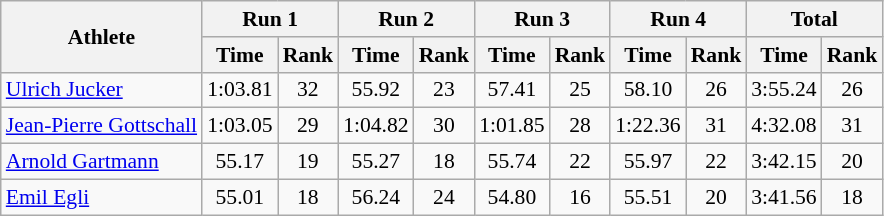<table class="wikitable" border="1" style="font-size:90%">
<tr>
<th rowspan="2">Athlete</th>
<th colspan="2">Run 1</th>
<th colspan="2">Run 2</th>
<th colspan="2">Run 3</th>
<th colspan="2">Run 4</th>
<th colspan="2">Total</th>
</tr>
<tr>
<th>Time</th>
<th>Rank</th>
<th>Time</th>
<th>Rank</th>
<th>Time</th>
<th>Rank</th>
<th>Time</th>
<th>Rank</th>
<th>Time</th>
<th>Rank</th>
</tr>
<tr>
<td><a href='#'>Ulrich Jucker</a></td>
<td align="center">1:03.81</td>
<td align="center">32</td>
<td align="center">55.92</td>
<td align="center">23</td>
<td align="center">57.41</td>
<td align="center">25</td>
<td align="center">58.10</td>
<td align="center">26</td>
<td align="center">3:55.24</td>
<td align="center">26</td>
</tr>
<tr>
<td><a href='#'>Jean-Pierre Gottschall</a></td>
<td align="center">1:03.05</td>
<td align="center">29</td>
<td align="center">1:04.82</td>
<td align="center">30</td>
<td align="center">1:01.85</td>
<td align="center">28</td>
<td align="center">1:22.36</td>
<td align="center">31</td>
<td align="center">4:32.08</td>
<td align="center">31</td>
</tr>
<tr>
<td><a href='#'>Arnold Gartmann</a></td>
<td align="center">55.17</td>
<td align="center">19</td>
<td align="center">55.27</td>
<td align="center">18</td>
<td align="center">55.74</td>
<td align="center">22</td>
<td align="center">55.97</td>
<td align="center">22</td>
<td align="center">3:42.15</td>
<td align="center">20</td>
</tr>
<tr>
<td><a href='#'>Emil Egli</a></td>
<td align="center">55.01</td>
<td align="center">18</td>
<td align="center">56.24</td>
<td align="center">24</td>
<td align="center">54.80</td>
<td align="center">16</td>
<td align="center">55.51</td>
<td align="center">20</td>
<td align="center">3:41.56</td>
<td align="center">18</td>
</tr>
</table>
